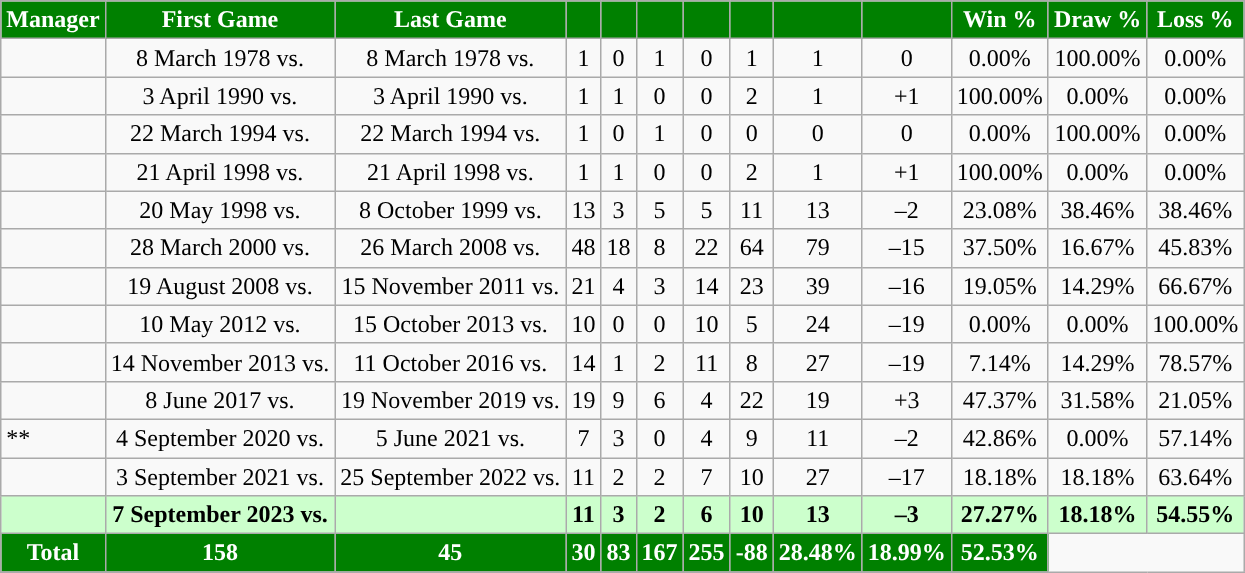<table class="wikitable sortable" style="text-align:center">
<tr>
<th style="background-color:#008000; color:white; ">Manager</th>
<th style="background-color:#008000; color:white; ">First Game</th>
<th style="background-color:#008000; color:white; ">Last Game</th>
<th style="background-color:#008000; color:white; "></th>
<th style="background-color:#008000; color:white; "></th>
<th style="background-color:#008000; color:white; "></th>
<th style="background-color:#008000; color:white; "></th>
<th style="background-color:#008000; color:white; "></th>
<th style="background-color:#008000; color:white; "></th>
<th style="background-color:#008000; color:white; "></th>
<th style="background-color:#008000; color:white; ">Win %</th>
<th style="background-color:#008000; color:white; ">Draw %</th>
<th style="background-color:#008000; color:white; ">Loss %</th>
</tr>
<tr>
<td style="text-align: left;"> </td>
<td>8 March 1978 vs. </td>
<td>8 March 1978 vs. </td>
<td>1</td>
<td>0</td>
<td>1</td>
<td>0</td>
<td>1</td>
<td>1</td>
<td>0</td>
<td>0.00%</td>
<td>100.00%</td>
<td>0.00%</td>
</tr>
<tr>
<td style="text-align: left;"> </td>
<td>3 April 1990 vs. </td>
<td>3 April 1990 vs. </td>
<td>1</td>
<td>1</td>
<td>0</td>
<td>0</td>
<td>2</td>
<td>1</td>
<td>+1</td>
<td>100.00%</td>
<td>0.00%</td>
<td>0.00%</td>
</tr>
<tr>
<td style="text-align: left;"> </td>
<td>22 March 1994 vs. </td>
<td>22 March 1994 vs. </td>
<td>1</td>
<td>0</td>
<td>1</td>
<td>0</td>
<td>0</td>
<td>0</td>
<td>0</td>
<td>0.00%</td>
<td>100.00%</td>
<td>0.00%</td>
</tr>
<tr>
<td style="text-align: left;"> </td>
<td>21 April 1998 vs. </td>
<td>21 April 1998 vs. </td>
<td>1</td>
<td>1</td>
<td>0</td>
<td>0</td>
<td>2</td>
<td>1</td>
<td>+1</td>
<td>100.00%</td>
<td>0.00%</td>
<td>0.00%</td>
</tr>
<tr>
<td style="text-align: left;"> </td>
<td>20 May 1998 vs. </td>
<td>8 October 1999 vs. </td>
<td>13</td>
<td>3</td>
<td>5</td>
<td>5</td>
<td>11</td>
<td>13</td>
<td>–2</td>
<td>23.08%</td>
<td>38.46%</td>
<td>38.46%</td>
</tr>
<tr>
<td style="text-align: left;"> </td>
<td>28 March 2000 vs. </td>
<td>26 March 2008 vs. </td>
<td>48</td>
<td>18</td>
<td>8</td>
<td>22</td>
<td>64</td>
<td>79</td>
<td>–15</td>
<td>37.50%</td>
<td>16.67%</td>
<td>45.83%</td>
</tr>
<tr>
<td style="text-align: left;"> </td>
<td>19 August 2008 vs. </td>
<td>15 November 2011 vs. </td>
<td>21</td>
<td>4</td>
<td>3</td>
<td>14</td>
<td>23</td>
<td>39</td>
<td>–16</td>
<td>19.05%</td>
<td>14.29%</td>
<td>66.67%</td>
</tr>
<tr>
<td style="text-align: left;"> </td>
<td>10 May 2012 vs. </td>
<td>15 October 2013 vs. </td>
<td>10</td>
<td>0</td>
<td>0</td>
<td>10</td>
<td>5</td>
<td>24</td>
<td>–19</td>
<td>0.00%</td>
<td>0.00%</td>
<td>100.00%</td>
</tr>
<tr>
<td style="text-align: left;"> </td>
<td>14 November 2013 vs. </td>
<td>11 October 2016 vs. </td>
<td>14</td>
<td>1</td>
<td>2</td>
<td>11</td>
<td>8</td>
<td>27</td>
<td>–19</td>
<td>7.14%</td>
<td>14.29%</td>
<td>78.57%</td>
</tr>
<tr>
<td style="text-align: left;"> </td>
<td>8 June 2017 vs. </td>
<td>19 November 2019 vs. </td>
<td>19</td>
<td>9</td>
<td>6</td>
<td>4</td>
<td>22</td>
<td>19</td>
<td>+3</td>
<td>47.37%</td>
<td>31.58%</td>
<td>21.05%</td>
</tr>
<tr>
<td style="text-align: left;"> **</td>
<td>4 September 2020 vs. </td>
<td>5 June 2021 vs. </td>
<td>7</td>
<td>3</td>
<td>0</td>
<td>4</td>
<td>9</td>
<td>11</td>
<td>–2</td>
<td>42.86%</td>
<td>0.00%</td>
<td>57.14%</td>
</tr>
<tr>
<td style="text-align: left;"> </td>
<td>3 September 2021 vs. </td>
<td>25 September 2022 vs. </td>
<td>11</td>
<td>2</td>
<td>2</td>
<td>7</td>
<td>10</td>
<td>27</td>
<td>–17</td>
<td>18.18%</td>
<td>18.18%</td>
<td>63.64%</td>
</tr>
<tr bgcolor=#CFC>
<td style="text-align: left;"> <strong></strong></td>
<td><strong>7 September 2023 vs. </strong></td>
<td></td>
<td><strong>11</strong></td>
<td><strong>3</strong></td>
<td><strong>2</strong></td>
<td><strong>6</strong></td>
<td><strong>10</strong></td>
<td><strong>13</strong></td>
<td><strong>–3</strong></td>
<td><strong>27.27%</strong></td>
<td><strong>18.18%</strong></td>
<td><strong>54.55%</strong></td>
</tr>
<tr class="sortbottom">
<th style="background-color:#008000; color:white; "><strong>Total</strong></th>
<th style="background-color:#008000; color:white; "><strong>158</strong></th>
<th style="background-color:#008000; color:white; "><strong>45</strong></th>
<th style="background-color:#008000; color:white; "><strong>30</strong></th>
<th style="background-color:#008000; color:white; "><strong>83</strong></th>
<th style="background-color:#008000; color:white; "><strong>167</strong></th>
<th style="background-color:#008000; color:white; "><strong>255</strong></th>
<th style="background-color:#008000; color:white; "><strong>-88</strong></th>
<th style="background-color:#008000; color:white; "><strong>28.48%</strong></th>
<th style="background-color:#008000; color:white; "><strong>18.99%</strong></th>
<th style="background-color:#008000; color:white; "><strong>52.53%</strong></th>
</tr>
<tr>
</tr>
</table>
